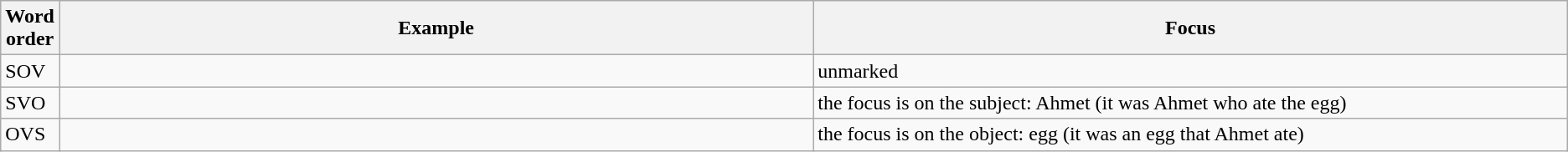<table class="wikitable">
<tr>
<th>Word order</th>
<th width=50%>Example</th>
<th width=50%>Focus</th>
</tr>
<tr>
<td>SOV</td>
<td></td>
<td>unmarked</td>
</tr>
<tr>
<td>SVO</td>
<td></td>
<td>the focus is on the subject: Ahmet (it was Ahmet who ate the egg)</td>
</tr>
<tr>
<td>OVS</td>
<td></td>
<td>the focus is on the object: egg (it was an egg that Ahmet ate)</td>
</tr>
</table>
